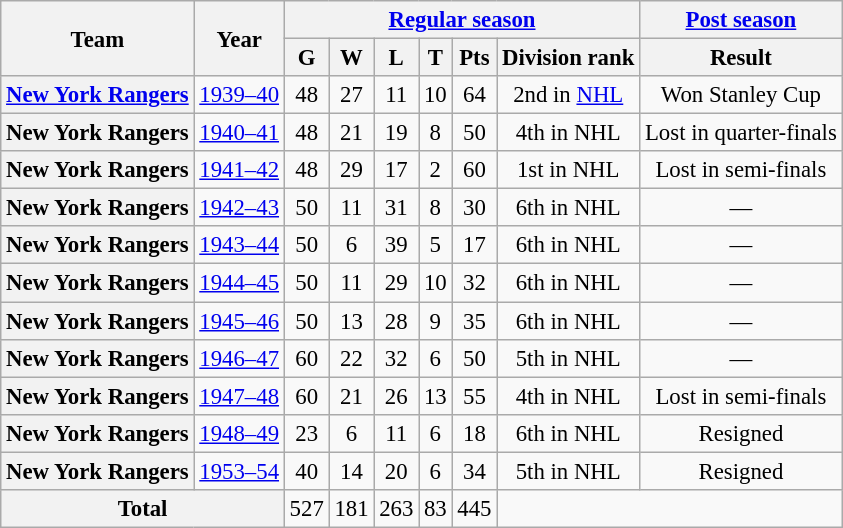<table class="wikitable" style="font-size: 95%; text-align:center;">
<tr>
<th rowspan="2">Team</th>
<th rowspan="2">Year</th>
<th colspan="6"><a href='#'>Regular season</a></th>
<th colspan="1"><a href='#'>Post season</a></th>
</tr>
<tr>
<th>G</th>
<th>W</th>
<th>L</th>
<th>T</th>
<th>Pts</th>
<th>Division rank</th>
<th>Result</th>
</tr>
<tr>
<th><a href='#'>New York Rangers</a></th>
<td><a href='#'>1939–40</a></td>
<td>48</td>
<td>27</td>
<td>11</td>
<td>10</td>
<td>64</td>
<td>2nd in <a href='#'>NHL</a></td>
<td>Won Stanley Cup</td>
</tr>
<tr>
<th>New York Rangers</th>
<td><a href='#'>1940–41</a></td>
<td>48</td>
<td>21</td>
<td>19</td>
<td>8</td>
<td>50</td>
<td>4th in NHL</td>
<td>Lost in quarter-finals</td>
</tr>
<tr>
<th>New York Rangers</th>
<td><a href='#'>1941–42</a></td>
<td>48</td>
<td>29</td>
<td>17</td>
<td>2</td>
<td>60</td>
<td>1st in NHL</td>
<td>Lost in semi-finals</td>
</tr>
<tr>
<th>New York Rangers</th>
<td><a href='#'>1942–43</a></td>
<td>50</td>
<td>11</td>
<td>31</td>
<td>8</td>
<td>30</td>
<td>6th in NHL</td>
<td>—</td>
</tr>
<tr>
<th>New York Rangers</th>
<td><a href='#'>1943–44</a></td>
<td>50</td>
<td>6</td>
<td>39</td>
<td>5</td>
<td>17</td>
<td>6th in NHL</td>
<td>—</td>
</tr>
<tr>
<th>New York Rangers</th>
<td><a href='#'>1944–45</a></td>
<td>50</td>
<td>11</td>
<td>29</td>
<td>10</td>
<td>32</td>
<td>6th in NHL</td>
<td>—</td>
</tr>
<tr>
<th>New York Rangers</th>
<td><a href='#'>1945–46</a></td>
<td>50</td>
<td>13</td>
<td>28</td>
<td>9</td>
<td>35</td>
<td>6th in NHL</td>
<td>—</td>
</tr>
<tr>
<th>New York Rangers</th>
<td><a href='#'>1946–47</a></td>
<td>60</td>
<td>22</td>
<td>32</td>
<td>6</td>
<td>50</td>
<td>5th in  NHL</td>
<td>—</td>
</tr>
<tr>
<th>New York Rangers</th>
<td><a href='#'>1947–48</a></td>
<td>60</td>
<td>21</td>
<td>26</td>
<td>13</td>
<td>55</td>
<td>4th in NHL</td>
<td>Lost in semi-finals</td>
</tr>
<tr>
<th>New York Rangers</th>
<td><a href='#'>1948–49</a></td>
<td>23</td>
<td>6</td>
<td>11</td>
<td>6</td>
<td>18</td>
<td>6th in NHL</td>
<td>Resigned</td>
</tr>
<tr>
<th>New York Rangers</th>
<td><a href='#'>1953–54</a></td>
<td>40</td>
<td>14</td>
<td>20</td>
<td>6</td>
<td>34</td>
<td>5th in NHL</td>
<td>Resigned</td>
</tr>
<tr>
<th colspan="2">Total</th>
<td>527</td>
<td>181</td>
<td>263</td>
<td>83</td>
<td>445</td>
</tr>
</table>
